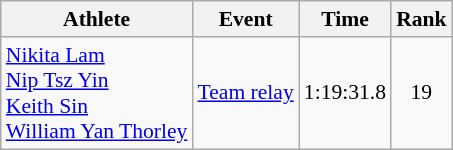<table class="wikitable" style="text-align:center; font-size:90%;">
<tr>
<th>Athlete</th>
<th>Event</th>
<th>Time</th>
<th>Rank</th>
</tr>
<tr>
<td align=left><a href='#'>Nikita Lam</a><br> <a href='#'>Nip Tsz Yin</a><br> <a href='#'>Keith Sin</a><br> <a href='#'>William Yan Thorley</a></td>
<td align=left><a href='#'>Team relay</a></td>
<td>1:19:31.8</td>
<td>19</td>
</tr>
</table>
